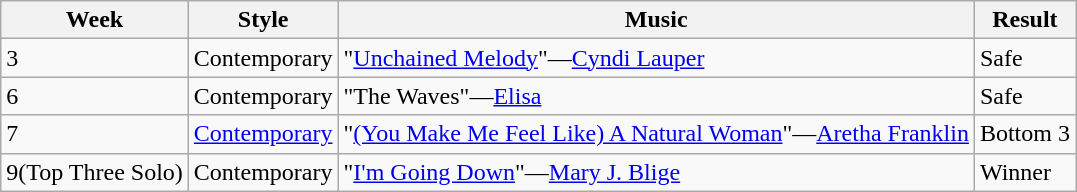<table class="wikitable">
<tr>
<th>Week</th>
<th>Style</th>
<th>Music</th>
<th>Result</th>
</tr>
<tr>
<td>3</td>
<td>Contemporary</td>
<td>"<a href='#'>Unchained Melody</a>"—<a href='#'>Cyndi Lauper</a></td>
<td>Safe</td>
</tr>
<tr>
<td>6</td>
<td>Contemporary</td>
<td>"The Waves"—<a href='#'>Elisa</a></td>
<td>Safe</td>
</tr>
<tr>
<td>7</td>
<td><a href='#'>Contemporary</a></td>
<td>"<a href='#'>(You Make Me Feel Like) A Natural Woman</a>"—<a href='#'>Aretha Franklin</a></td>
<td>Bottom 3</td>
</tr>
<tr>
<td>9(Top Three Solo)</td>
<td>Contemporary</td>
<td>"<a href='#'>I'm Going Down</a>"—<a href='#'>Mary J. Blige</a></td>
<td>Winner</td>
</tr>
</table>
